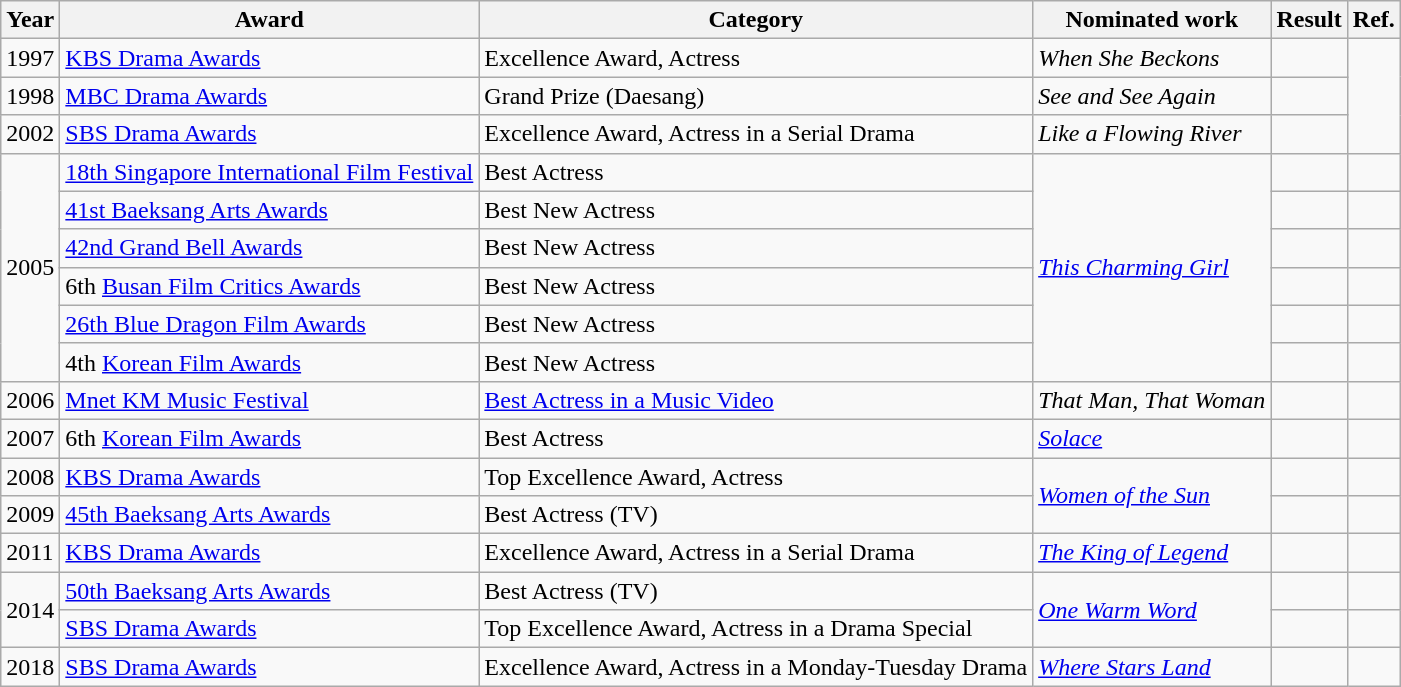<table class="wikitable sortable">
<tr>
<th>Year</th>
<th>Award</th>
<th>Category</th>
<th>Nominated work</th>
<th>Result</th>
<th>Ref.</th>
</tr>
<tr>
<td>1997</td>
<td><a href='#'>KBS Drama Awards</a></td>
<td>Excellence Award, Actress</td>
<td><em>When She Beckons</em></td>
<td></td>
<td rowspan=3></td>
</tr>
<tr>
<td>1998</td>
<td><a href='#'>MBC Drama Awards</a></td>
<td>Grand Prize (Daesang)</td>
<td><em>See and See Again</em></td>
<td></td>
</tr>
<tr>
<td>2002</td>
<td><a href='#'>SBS Drama Awards</a></td>
<td>Excellence Award, Actress in a Serial Drama</td>
<td><em>Like a Flowing River</em></td>
<td></td>
</tr>
<tr>
<td rowspan=6>2005</td>
<td><a href='#'>18th Singapore International Film Festival</a></td>
<td>Best Actress</td>
<td rowspan=6><em><a href='#'>This Charming Girl</a></em></td>
<td></td>
<td></td>
</tr>
<tr>
<td><a href='#'>41st Baeksang Arts Awards</a></td>
<td>Best New Actress</td>
<td></td>
<td></td>
</tr>
<tr>
<td><a href='#'>42nd Grand Bell Awards</a></td>
<td>Best New Actress</td>
<td></td>
<td></td>
</tr>
<tr>
<td>6th <a href='#'>Busan Film Critics Awards</a></td>
<td>Best New Actress</td>
<td></td>
<td></td>
</tr>
<tr>
<td><a href='#'>26th Blue Dragon Film Awards</a></td>
<td>Best New Actress</td>
<td></td>
<td></td>
</tr>
<tr>
<td>4th <a href='#'>Korean Film Awards</a></td>
<td>Best New Actress</td>
<td></td>
<td></td>
</tr>
<tr>
<td>2006</td>
<td><a href='#'>Mnet KM Music Festival</a></td>
<td><a href='#'>Best Actress in a Music Video</a></td>
<td><em>That Man, That Woman</em></td>
<td></td>
<td></td>
</tr>
<tr>
<td>2007</td>
<td>6th <a href='#'>Korean Film Awards</a></td>
<td>Best Actress</td>
<td><em><a href='#'>Solace</a></em></td>
<td></td>
<td></td>
</tr>
<tr>
<td>2008</td>
<td><a href='#'>KBS Drama Awards</a></td>
<td>Top Excellence Award, Actress</td>
<td rowspan=2><em><a href='#'>Women of the Sun</a></em></td>
<td></td>
<td></td>
</tr>
<tr>
<td>2009</td>
<td><a href='#'>45th Baeksang Arts Awards</a></td>
<td>Best Actress (TV)</td>
<td></td>
<td></td>
</tr>
<tr>
<td>2011</td>
<td><a href='#'>KBS Drama Awards</a></td>
<td>Excellence Award, Actress in a Serial Drama</td>
<td><em><a href='#'>The King of Legend</a></em></td>
<td></td>
<td></td>
</tr>
<tr>
<td rowspan=2>2014</td>
<td><a href='#'>50th Baeksang Arts Awards</a></td>
<td>Best Actress (TV)</td>
<td rowspan=2><em><a href='#'>One Warm Word</a></em></td>
<td></td>
<td></td>
</tr>
<tr>
<td><a href='#'>SBS Drama Awards</a></td>
<td>Top Excellence Award, Actress in a Drama Special</td>
<td></td>
<td></td>
</tr>
<tr>
<td>2018</td>
<td><a href='#'>SBS Drama Awards</a></td>
<td>Excellence Award, Actress in a Monday-Tuesday Drama</td>
<td><em><a href='#'>Where Stars Land</a></em></td>
<td></td>
<td></td>
</tr>
</table>
